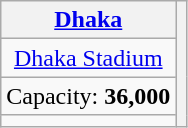<table class="wikitable" style="text-align:center">
<tr>
<th><a href='#'>Dhaka</a></th>
<th rowspan="4"></th>
</tr>
<tr>
<td><a href='#'>Dhaka Stadium</a></td>
</tr>
<tr>
<td>Capacity: <strong>36,000</strong></td>
</tr>
<tr>
<td></td>
</tr>
</table>
